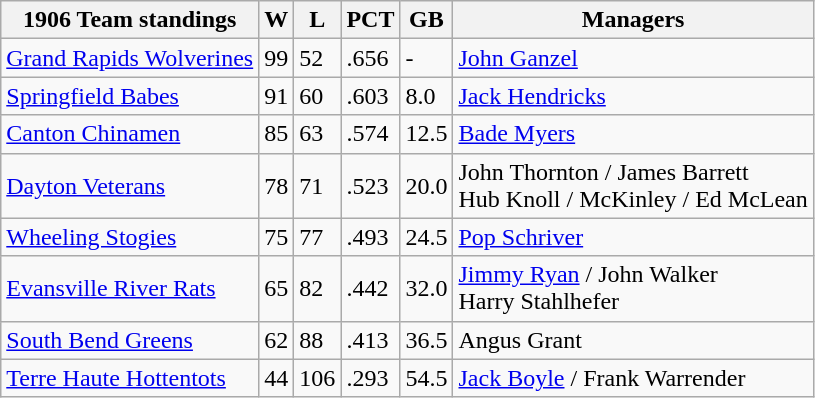<table class="wikitable">
<tr>
<th>1906 Team standings</th>
<th>W</th>
<th>L</th>
<th>PCT</th>
<th>GB</th>
<th>Managers</th>
</tr>
<tr>
<td><a href='#'>Grand Rapids Wolverines</a></td>
<td>99</td>
<td>52</td>
<td>.656</td>
<td>-</td>
<td><a href='#'>John Ganzel</a></td>
</tr>
<tr>
<td><a href='#'>Springfield Babes</a></td>
<td>91</td>
<td>60</td>
<td>.603</td>
<td>8.0</td>
<td><a href='#'>Jack Hendricks</a></td>
</tr>
<tr>
<td><a href='#'>Canton Chinamen</a></td>
<td>85</td>
<td>63</td>
<td>.574</td>
<td>12.5</td>
<td><a href='#'>Bade Myers</a></td>
</tr>
<tr>
<td><a href='#'>Dayton Veterans</a></td>
<td>78</td>
<td>71</td>
<td>.523</td>
<td>20.0</td>
<td>John Thornton / James Barrett <br> Hub Knoll / McKinley / Ed McLean</td>
</tr>
<tr>
<td><a href='#'>Wheeling Stogies</a></td>
<td>75</td>
<td>77</td>
<td>.493</td>
<td>24.5</td>
<td><a href='#'>Pop Schriver</a></td>
</tr>
<tr>
<td><a href='#'>Evansville River Rats</a></td>
<td>65</td>
<td>82</td>
<td>.442</td>
<td>32.0</td>
<td><a href='#'>Jimmy Ryan</a> / John Walker <br> Harry Stahlhefer</td>
</tr>
<tr>
<td><a href='#'>South Bend Greens</a></td>
<td>62</td>
<td>88</td>
<td>.413</td>
<td>36.5</td>
<td>Angus Grant</td>
</tr>
<tr>
<td><a href='#'>Terre Haute Hottentots</a></td>
<td>44</td>
<td>106</td>
<td>.293</td>
<td>54.5</td>
<td><a href='#'>Jack Boyle</a> / Frank Warrender</td>
</tr>
</table>
